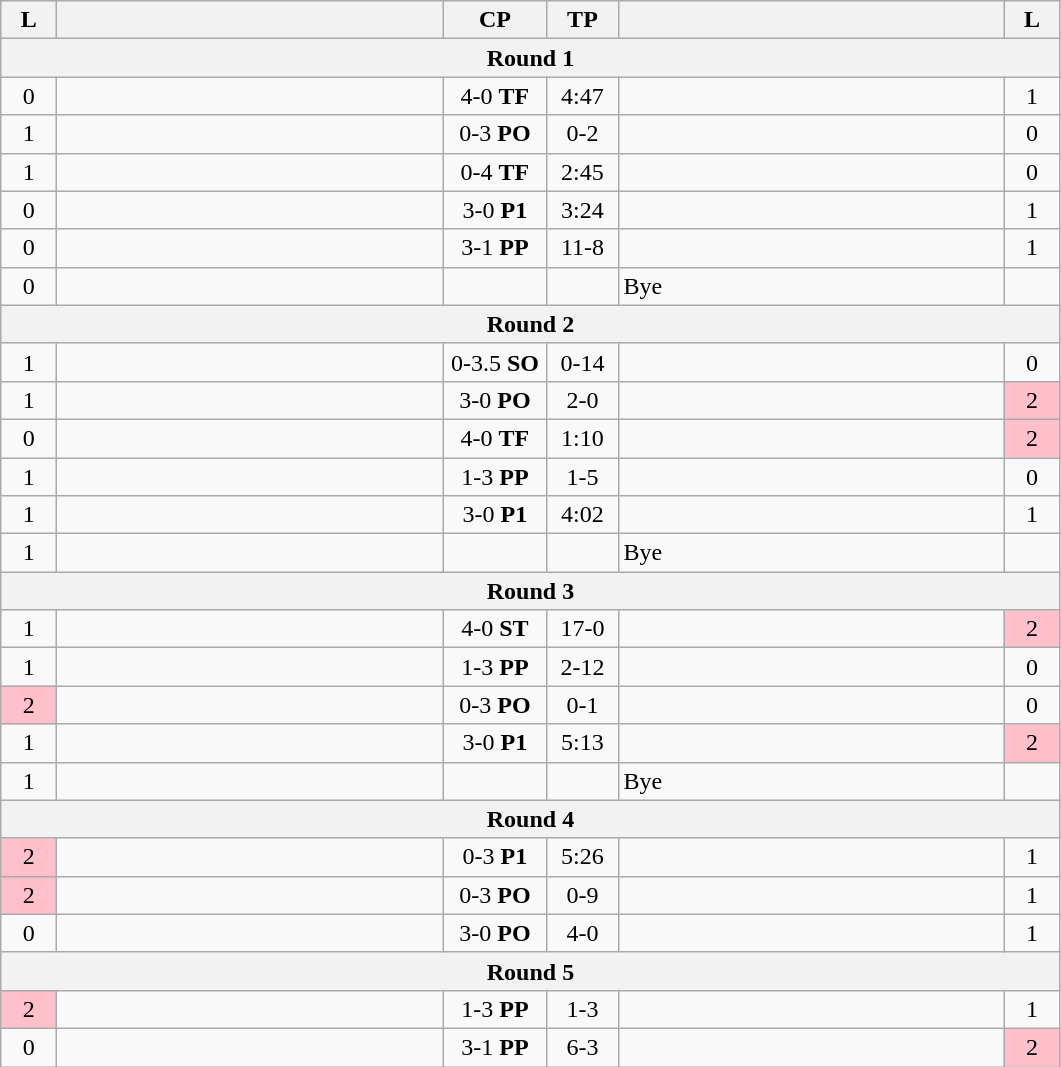<table class="wikitable" style="text-align: center;" |>
<tr>
<th width="30">L</th>
<th width="250"></th>
<th width="62">CP</th>
<th width="40">TP</th>
<th width="250"></th>
<th width="30">L</th>
</tr>
<tr>
<th colspan="7">Round 1</th>
</tr>
<tr>
<td>0</td>
<td style="text-align:left;"><strong></strong></td>
<td>4-0 <strong>TF</strong></td>
<td>4:47</td>
<td style="text-align:left;"></td>
<td>1</td>
</tr>
<tr>
<td>1</td>
<td style="text-align:left;"></td>
<td>0-3 <strong>PO</strong></td>
<td>0-2</td>
<td style="text-align:left;"><strong></strong></td>
<td>0</td>
</tr>
<tr>
<td>1</td>
<td style="text-align:left;"></td>
<td>0-4 <strong>TF</strong></td>
<td>2:45</td>
<td style="text-align:left;"><strong></strong></td>
<td>0</td>
</tr>
<tr>
<td>0</td>
<td style="text-align:left;"><strong></strong></td>
<td>3-0 <strong>P1</strong></td>
<td>3:24</td>
<td style="text-align:left;"></td>
<td>1</td>
</tr>
<tr>
<td>0</td>
<td style="text-align:left;"><strong></strong></td>
<td>3-1 <strong>PP</strong></td>
<td>11-8</td>
<td style="text-align:left;"></td>
<td>1</td>
</tr>
<tr>
<td>0</td>
<td style="text-align:left;"><strong></strong></td>
<td></td>
<td></td>
<td style="text-align:left;">Bye</td>
<td></td>
</tr>
<tr>
<th colspan="7">Round 2</th>
</tr>
<tr>
<td>1</td>
<td style="text-align:left;"></td>
<td>0-3.5 <strong>SO</strong></td>
<td>0-14</td>
<td style="text-align:left;"><strong></strong></td>
<td>0</td>
</tr>
<tr>
<td>1</td>
<td style="text-align:left;"><strong></strong></td>
<td>3-0 <strong>PO</strong></td>
<td>2-0</td>
<td style="text-align:left;"></td>
<td bgcolor=pink>2</td>
</tr>
<tr>
<td>0</td>
<td style="text-align:left;"><strong></strong></td>
<td>4-0 <strong>TF</strong></td>
<td>1:10</td>
<td style="text-align:left;"></td>
<td bgcolor=pink>2</td>
</tr>
<tr>
<td>1</td>
<td style="text-align:left;"></td>
<td>1-3 <strong>PP</strong></td>
<td>1-5</td>
<td style="text-align:left;"><strong></strong></td>
<td>0</td>
</tr>
<tr>
<td>1</td>
<td style="text-align:left;"><strong></strong></td>
<td>3-0 <strong>P1</strong></td>
<td>4:02</td>
<td style="text-align:left;"></td>
<td>1</td>
</tr>
<tr>
<td>1</td>
<td style="text-align:left;"><strong></strong></td>
<td></td>
<td></td>
<td style="text-align:left;">Bye</td>
<td></td>
</tr>
<tr>
<th colspan="7">Round 3</th>
</tr>
<tr>
<td>1</td>
<td style="text-align:left;"><strong></strong></td>
<td>4-0 <strong>ST</strong></td>
<td>17-0</td>
<td style="text-align:left;"></td>
<td bgcolor=pink>2</td>
</tr>
<tr>
<td>1</td>
<td style="text-align:left;"></td>
<td>1-3 <strong>PP</strong></td>
<td>2-12</td>
<td style="text-align:left;"><strong></strong></td>
<td>0</td>
</tr>
<tr>
<td bgcolor=pink>2</td>
<td style="text-align:left;"></td>
<td>0-3 <strong>PO</strong></td>
<td>0-1</td>
<td style="text-align:left;"><strong></strong></td>
<td>0</td>
</tr>
<tr>
<td>1</td>
<td style="text-align:left;"><strong></strong></td>
<td>3-0 <strong>P1</strong></td>
<td>5:13</td>
<td style="text-align:left;"></td>
<td bgcolor=pink>2</td>
</tr>
<tr>
<td>1</td>
<td style="text-align:left;"><strong></strong></td>
<td></td>
<td></td>
<td style="text-align:left;">Bye</td>
<td></td>
</tr>
<tr>
<th colspan="7">Round 4</th>
</tr>
<tr>
<td bgcolor=pink>2</td>
<td style="text-align:left;"></td>
<td>0-3 <strong>P1</strong></td>
<td>5:26</td>
<td style="text-align:left;"><strong></strong></td>
<td>1</td>
</tr>
<tr>
<td bgcolor=pink>2</td>
<td style="text-align:left;"></td>
<td>0-3 <strong>PO</strong></td>
<td>0-9</td>
<td style="text-align:left;"><strong></strong></td>
<td>1</td>
</tr>
<tr>
<td>0</td>
<td style="text-align:left;"><strong></strong></td>
<td>3-0 <strong>PO</strong></td>
<td>4-0</td>
<td style="text-align:left;"></td>
<td>1</td>
</tr>
<tr>
<th colspan="7">Round 5</th>
</tr>
<tr>
<td bgcolor=pink>2</td>
<td style="text-align:left;"></td>
<td>1-3 <strong>PP</strong></td>
<td>1-3</td>
<td style="text-align:left;"><strong></strong></td>
<td>1</td>
</tr>
<tr>
<td>0</td>
<td style="text-align:left;"><strong></strong></td>
<td>3-1 <strong>PP</strong></td>
<td>6-3</td>
<td style="text-align:left;"></td>
<td bgcolor=pink>2</td>
</tr>
</table>
